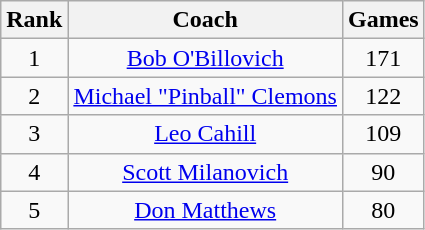<table class="wikitable" style="border-collapse:collapse;text-align:center">
<tr>
<th>Rank</th>
<th>Coach</th>
<th>Games</th>
</tr>
<tr>
<td>1</td>
<td><a href='#'>Bob O'Billovich</a></td>
<td>171</td>
</tr>
<tr>
<td>2</td>
<td><a href='#'>Michael "Pinball" Clemons</a></td>
<td>122</td>
</tr>
<tr>
<td>3</td>
<td><a href='#'>Leo Cahill</a></td>
<td>109</td>
</tr>
<tr>
<td>4</td>
<td><a href='#'>Scott Milanovich</a></td>
<td>90</td>
</tr>
<tr>
<td>5</td>
<td><a href='#'>Don Matthews</a></td>
<td>80</td>
</tr>
</table>
